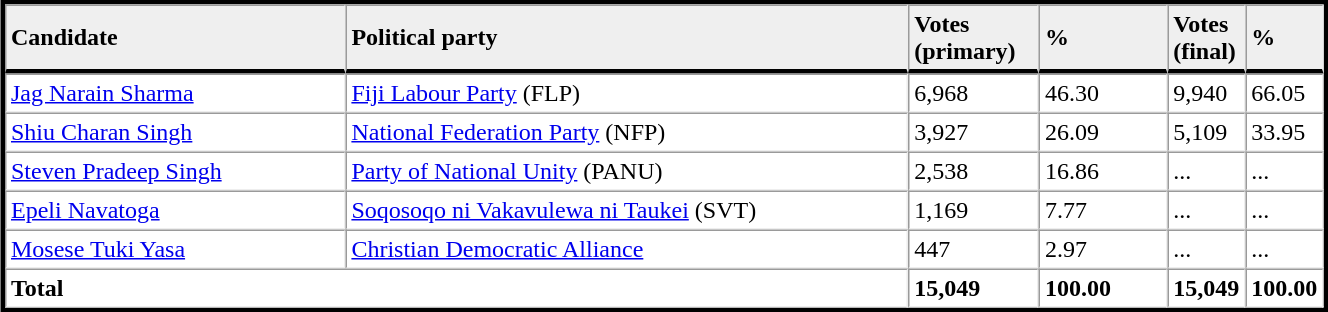<table table width="70%" border="1" align="center" cellpadding=3 cellspacing=0 style="margin:5px; border:3px solid;">
<tr>
<td td width="27%" style="border-bottom:3px solid; background:#efefef;"><strong>Candidate</strong></td>
<td td width="45%" style="border-bottom:3px solid; background:#efefef;"><strong>Political party</strong></td>
<td td width="10%" style="border-bottom:3px solid; background:#efefef;"><strong>Votes<br>(primary)</strong></td>
<td td width="10%" style="border-bottom:3px solid; background:#efefef;"><strong>%</strong></td>
<td td width="4%" style="border-bottom:3px solid; background:#efefef;"><strong>Votes<br>(final)</strong></td>
<td td width="4%" style="border-bottom:3px solid; background:#efefef;"><strong>%</strong></td>
</tr>
<tr>
<td><a href='#'>Jag Narain Sharma</a></td>
<td><a href='#'>Fiji Labour Party</a> (FLP)</td>
<td>6,968</td>
<td>46.30</td>
<td>9,940</td>
<td>66.05</td>
</tr>
<tr>
<td><a href='#'>Shiu Charan Singh</a></td>
<td><a href='#'>National Federation Party</a> (NFP)</td>
<td>3,927</td>
<td>26.09</td>
<td>5,109</td>
<td>33.95</td>
</tr>
<tr>
<td><a href='#'>Steven Pradeep Singh</a></td>
<td><a href='#'>Party of National Unity</a> (PANU)</td>
<td>2,538</td>
<td>16.86</td>
<td>...</td>
<td>...</td>
</tr>
<tr>
<td><a href='#'>Epeli Navatoga</a></td>
<td><a href='#'>Soqosoqo ni Vakavulewa ni Taukei</a> (SVT)</td>
<td>1,169</td>
<td>7.77</td>
<td>...</td>
<td>...</td>
</tr>
<tr>
<td><a href='#'>Mosese Tuki Yasa</a></td>
<td><a href='#'>Christian Democratic Alliance</a></td>
<td>447</td>
<td>2.97</td>
<td>...</td>
<td>...</td>
</tr>
<tr>
<td colspan=2><strong>Total</strong></td>
<td><strong>15,049</strong></td>
<td><strong>100.00</strong></td>
<td><strong>15,049</strong></td>
<td><strong>100.00</strong></td>
</tr>
<tr>
</tr>
</table>
